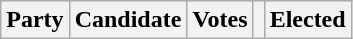<table class="wikitable">
<tr>
<th colspan="2">Party</th>
<th>Candidate</th>
<th>Votes</th>
<th></th>
<th>Elected<br>



</th>
</tr>
</table>
